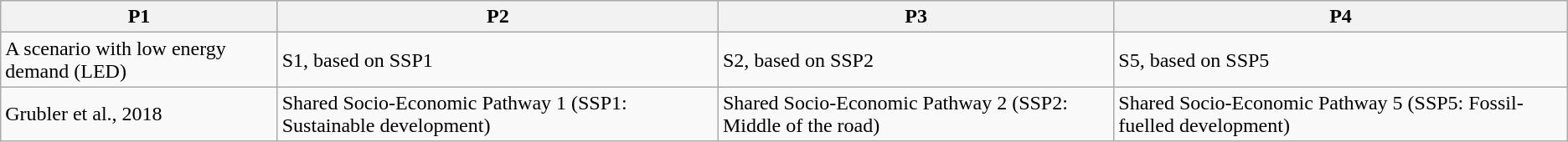<table class="wikitable">
<tr>
<th>P1</th>
<th>P2</th>
<th>P3</th>
<th>P4</th>
</tr>
<tr>
<td>A scenario with low energy demand (LED)</td>
<td>S1, based on SSP1</td>
<td>S2, based on SSP2</td>
<td>S5, based on SSP5</td>
</tr>
<tr>
<td>Grubler et al., 2018</td>
<td>Shared Socio-Economic Pathway 1 (SSP1: Sustainable development)</td>
<td>Shared Socio-Economic Pathway 2 (SSP2: Middle of the road)</td>
<td>Shared Socio-Economic Pathway 5 (SSP5: Fossil-fuelled development)</td>
</tr>
</table>
